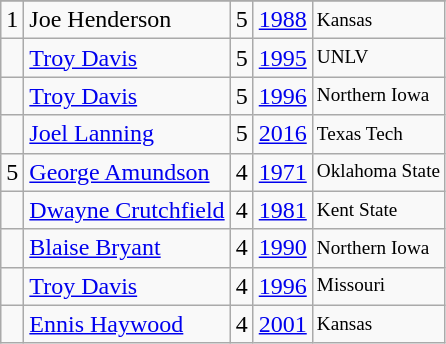<table class="wikitable">
<tr>
</tr>
<tr>
<td>1</td>
<td>Joe Henderson</td>
<td>5</td>
<td><a href='#'>1988</a></td>
<td style="font-size:80%;">Kansas</td>
</tr>
<tr>
<td></td>
<td><a href='#'>Troy Davis</a></td>
<td>5</td>
<td><a href='#'>1995</a></td>
<td style="font-size:80%;">UNLV</td>
</tr>
<tr>
<td></td>
<td><a href='#'>Troy Davis</a></td>
<td>5</td>
<td><a href='#'>1996</a></td>
<td style="font-size:80%;">Northern  Iowa</td>
</tr>
<tr>
<td></td>
<td><a href='#'>Joel Lanning</a></td>
<td>5</td>
<td><a href='#'>2016</a></td>
<td style="font-size:80%;">Texas Tech</td>
</tr>
<tr>
<td>5</td>
<td><a href='#'>George Amundson</a></td>
<td>4</td>
<td><a href='#'>1971</a></td>
<td style="font-size:80%;">Oklahoma State</td>
</tr>
<tr>
<td></td>
<td><a href='#'>Dwayne Crutchfield</a></td>
<td>4</td>
<td><a href='#'>1981</a></td>
<td style="font-size:80%;">Kent State</td>
</tr>
<tr>
<td></td>
<td><a href='#'>Blaise Bryant</a></td>
<td>4</td>
<td><a href='#'>1990</a></td>
<td style="font-size:80%;">Northern  Iowa</td>
</tr>
<tr>
<td></td>
<td><a href='#'>Troy Davis</a></td>
<td>4</td>
<td><a href='#'>1996</a></td>
<td style="font-size:80%;">Missouri</td>
</tr>
<tr>
<td></td>
<td><a href='#'>Ennis Haywood</a></td>
<td>4</td>
<td><a href='#'>2001</a></td>
<td style="font-size:80%;">Kansas</td>
</tr>
</table>
